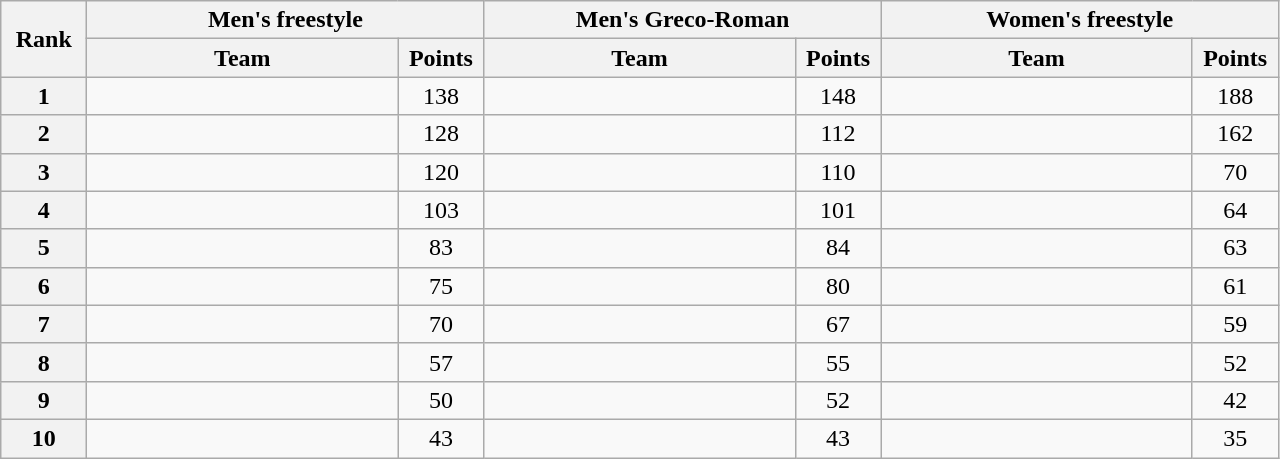<table class="wikitable sortable" style="text-align:center;">
<tr>
<th rowspan="2" width="50">Rank</th>
<th colspan="2">Men's freestyle</th>
<th colspan="2">Men's Greco-Roman</th>
<th colspan="2">Women's freestyle</th>
</tr>
<tr>
<th width="200">Team</th>
<th width="50">Points</th>
<th width="200">Team</th>
<th width="50">Points</th>
<th width="200">Team</th>
<th width="50">Points</th>
</tr>
<tr>
<th>1</th>
<td align="left"></td>
<td>138</td>
<td align="left"></td>
<td>148</td>
<td align="left"></td>
<td>188</td>
</tr>
<tr>
<th>2</th>
<td align="left"></td>
<td>128</td>
<td align="left"></td>
<td>112</td>
<td align="left"></td>
<td>162</td>
</tr>
<tr>
<th>3</th>
<td align="left"></td>
<td>120</td>
<td align="left"></td>
<td>110</td>
<td align="left"></td>
<td>70</td>
</tr>
<tr>
<th>4</th>
<td align="left"></td>
<td>103</td>
<td align="left"></td>
<td>101</td>
<td align="left"></td>
<td>64</td>
</tr>
<tr>
<th>5</th>
<td align="left"></td>
<td>83</td>
<td align="left"></td>
<td>84</td>
<td align="left"></td>
<td>63</td>
</tr>
<tr>
<th>6</th>
<td align="left"></td>
<td>75</td>
<td align="left"></td>
<td>80</td>
<td align="left"></td>
<td>61</td>
</tr>
<tr>
<th>7</th>
<td align="left"></td>
<td>70</td>
<td align="left"></td>
<td>67</td>
<td align="left"></td>
<td>59</td>
</tr>
<tr>
<th>8</th>
<td align="left"></td>
<td>57</td>
<td align="left"></td>
<td>55</td>
<td align="left"></td>
<td>52</td>
</tr>
<tr>
<th>9</th>
<td align="left"></td>
<td>50</td>
<td align="left"></td>
<td>52</td>
<td align="left"></td>
<td>42</td>
</tr>
<tr>
<th>10</th>
<td align="left"></td>
<td>43</td>
<td align="left"></td>
<td>43</td>
<td align="left"></td>
<td>35</td>
</tr>
</table>
